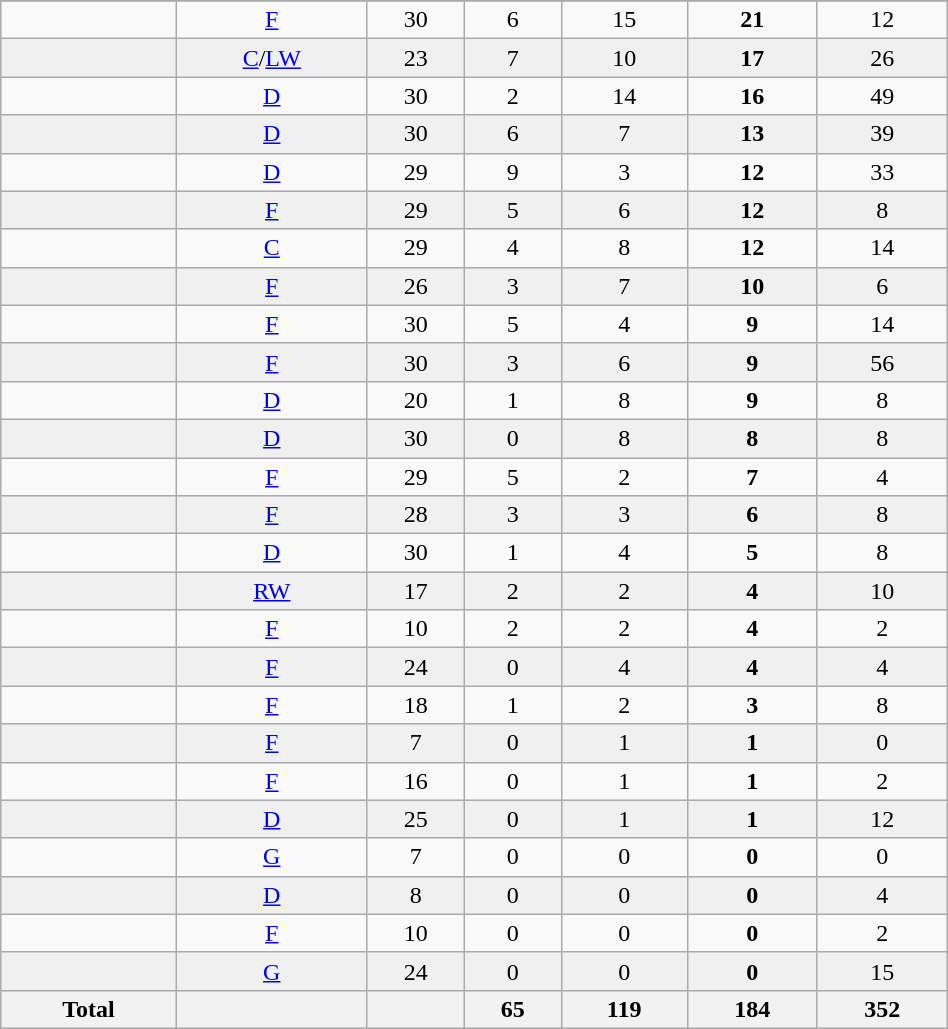<table class="wikitable sortable" width=50%>
<tr align="center">
</tr>
<tr align="center" bgcolor="">
<td></td>
<td><a href='#'>F</a></td>
<td>30</td>
<td>6</td>
<td>15</td>
<td><strong>21</strong></td>
<td>12</td>
</tr>
<tr align="center" bgcolor="f0f0f0">
<td></td>
<td><a href='#'>C</a>/<a href='#'>LW</a></td>
<td>23</td>
<td>7</td>
<td>10</td>
<td><strong>17</strong></td>
<td>26</td>
</tr>
<tr align="center" bgcolor="">
<td></td>
<td><a href='#'>D</a></td>
<td>30</td>
<td>2</td>
<td>14</td>
<td><strong>16</strong></td>
<td>49</td>
</tr>
<tr align="center" bgcolor="f0f0f0">
<td></td>
<td><a href='#'>D</a></td>
<td>30</td>
<td>6</td>
<td>7</td>
<td><strong>13</strong></td>
<td>39</td>
</tr>
<tr align="center" bgcolor="">
<td></td>
<td><a href='#'>D</a></td>
<td>29</td>
<td>9</td>
<td>3</td>
<td><strong>12</strong></td>
<td>33</td>
</tr>
<tr align="center" bgcolor="f0f0f0">
<td></td>
<td><a href='#'>F</a></td>
<td>29</td>
<td>5</td>
<td>6</td>
<td><strong>12</strong></td>
<td>8</td>
</tr>
<tr align="center" bgcolor="">
<td></td>
<td><a href='#'>C</a></td>
<td>29</td>
<td>4</td>
<td>8</td>
<td><strong>12</strong></td>
<td>14</td>
</tr>
<tr align="center" bgcolor="f0f0f0">
<td></td>
<td><a href='#'>F</a></td>
<td>26</td>
<td>3</td>
<td>7</td>
<td><strong>10</strong></td>
<td>6</td>
</tr>
<tr align="center" bgcolor="">
<td></td>
<td><a href='#'>F</a></td>
<td>30</td>
<td>5</td>
<td>4</td>
<td><strong>9</strong></td>
<td>14</td>
</tr>
<tr align="center" bgcolor="f0f0f0">
<td></td>
<td><a href='#'>F</a></td>
<td>30</td>
<td>3</td>
<td>6</td>
<td><strong>9</strong></td>
<td>56</td>
</tr>
<tr align="center" bgcolor="">
<td></td>
<td><a href='#'>D</a></td>
<td>20</td>
<td>1</td>
<td>8</td>
<td><strong>9</strong></td>
<td>8</td>
</tr>
<tr align="center" bgcolor="f0f0f0">
<td></td>
<td><a href='#'>D</a></td>
<td>30</td>
<td>0</td>
<td>8</td>
<td><strong>8</strong></td>
<td>8</td>
</tr>
<tr align="center" bgcolor="">
<td></td>
<td><a href='#'>F</a></td>
<td>29</td>
<td>5</td>
<td>2</td>
<td><strong>7</strong></td>
<td>4</td>
</tr>
<tr align="center" bgcolor="f0f0f0">
<td></td>
<td><a href='#'>F</a></td>
<td>28</td>
<td>3</td>
<td>3</td>
<td><strong>6</strong></td>
<td>8</td>
</tr>
<tr align="center" bgcolor="">
<td></td>
<td><a href='#'>D</a></td>
<td>30</td>
<td>1</td>
<td>4</td>
<td><strong>5</strong></td>
<td>8</td>
</tr>
<tr align="center" bgcolor="f0f0f0">
<td></td>
<td><a href='#'>RW</a></td>
<td>17</td>
<td>2</td>
<td>2</td>
<td><strong>4</strong></td>
<td>10</td>
</tr>
<tr align="center" bgcolor="">
<td></td>
<td><a href='#'>F</a></td>
<td>10</td>
<td>2</td>
<td>2</td>
<td><strong>4</strong></td>
<td>2</td>
</tr>
<tr align="center" bgcolor="f0f0f0">
<td></td>
<td><a href='#'>F</a></td>
<td>24</td>
<td>0</td>
<td>4</td>
<td><strong>4</strong></td>
<td>4</td>
</tr>
<tr align="center" bgcolor="">
<td></td>
<td><a href='#'>F</a></td>
<td>18</td>
<td>1</td>
<td>2</td>
<td><strong>3</strong></td>
<td>8</td>
</tr>
<tr align="center" bgcolor="f0f0f0">
<td></td>
<td><a href='#'>F</a></td>
<td>7</td>
<td>0</td>
<td>1</td>
<td><strong>1</strong></td>
<td>0</td>
</tr>
<tr align="center" bgcolor="">
<td></td>
<td><a href='#'>F</a></td>
<td>16</td>
<td>0</td>
<td>1</td>
<td><strong>1</strong></td>
<td>2</td>
</tr>
<tr align="center" bgcolor="f0f0f0">
<td></td>
<td><a href='#'>D</a></td>
<td>25</td>
<td>0</td>
<td>1</td>
<td><strong>1</strong></td>
<td>12</td>
</tr>
<tr align="center" bgcolor="">
<td></td>
<td><a href='#'>G</a></td>
<td>7</td>
<td>0</td>
<td>0</td>
<td><strong>0</strong></td>
<td>0</td>
</tr>
<tr align="center" bgcolor="f0f0f0">
<td></td>
<td><a href='#'>D</a></td>
<td>8</td>
<td>0</td>
<td>0</td>
<td><strong>0</strong></td>
<td>4</td>
</tr>
<tr align="center" bgcolor="">
<td></td>
<td><a href='#'>F</a></td>
<td>10</td>
<td>0</td>
<td>0</td>
<td><strong>0</strong></td>
<td>2</td>
</tr>
<tr align="center" bgcolor="f0f0f0">
<td></td>
<td><a href='#'>G</a></td>
<td>24</td>
<td>0</td>
<td>0</td>
<td><strong>0</strong></td>
<td>15</td>
</tr>
<tr>
<th>Total</th>
<th></th>
<th></th>
<th>65</th>
<th>119</th>
<th>184</th>
<th>352</th>
</tr>
</table>
